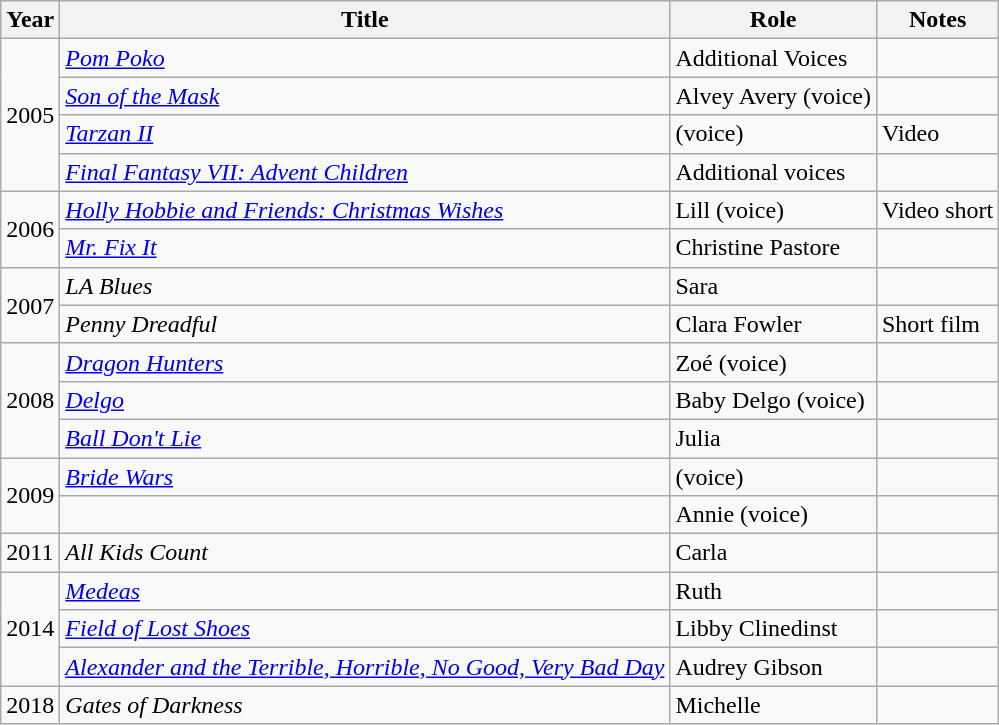<table class="wikitable sortable">
<tr>
<th>Year</th>
<th>Title</th>
<th>Role</th>
<th class="unsortable">Notes</th>
</tr>
<tr>
<td rowspan="4">2005</td>
<td><em><a href='#'>Pom Poko</a></em></td>
<td>Additional Voices</td>
<td></td>
</tr>
<tr>
<td><em><a href='#'>Son of the Mask</a></em></td>
<td>Alvey Avery (voice)</td>
<td></td>
</tr>
<tr>
<td><em><a href='#'>Tarzan II</a></em></td>
<td>(voice)</td>
<td>Video</td>
</tr>
<tr>
<td><em><a href='#'>Final Fantasy VII: Advent Children</a></em></td>
<td>Additional voices</td>
<td></td>
</tr>
<tr>
<td rowspan="2">2006</td>
<td><em><a href='#'>Holly Hobbie and Friends: Christmas Wishes</a></em></td>
<td>Lill (voice)</td>
<td>Video short</td>
</tr>
<tr>
<td><em><a href='#'>Mr. Fix It</a></em></td>
<td>Christine Pastore</td>
<td></td>
</tr>
<tr>
<td rowspan="2">2007</td>
<td><em>LA Blues</em></td>
<td>Sara</td>
<td></td>
</tr>
<tr>
<td><em>Penny Dreadful</em></td>
<td>Clara Fowler</td>
<td>Short film</td>
</tr>
<tr>
<td rowspan="3">2008</td>
<td><em><a href='#'>Dragon Hunters</a></em></td>
<td>Zoé (voice)</td>
<td></td>
</tr>
<tr>
<td><em><a href='#'>Delgo</a></em></td>
<td>Baby Delgo (voice)</td>
<td></td>
</tr>
<tr>
<td><em><a href='#'>Ball Don't Lie</a></em></td>
<td>Julia</td>
<td></td>
</tr>
<tr>
<td rowspan="2">2009</td>
<td><em><a href='#'>Bride Wars</a></em></td>
<td>(voice)</td>
<td></td>
</tr>
<tr>
<td><em></em></td>
<td>Annie (voice)</td>
<td></td>
</tr>
<tr>
<td>2011</td>
<td><em>All Kids Count</em></td>
<td>Carla</td>
<td></td>
</tr>
<tr>
<td rowspan="3">2014</td>
<td><em><a href='#'>Medeas</a></em></td>
<td>Ruth</td>
<td></td>
</tr>
<tr>
<td><em><a href='#'>Field of Lost Shoes</a></em></td>
<td>Libby Clinedinst</td>
<td></td>
</tr>
<tr>
<td><em><a href='#'>Alexander and the Terrible, Horrible, No Good, Very Bad Day</a></em></td>
<td>Audrey Gibson</td>
<td></td>
</tr>
<tr>
<td>2018</td>
<td><em>Gates of Darkness</em></td>
<td>Michelle</td>
<td></td>
</tr>
</table>
